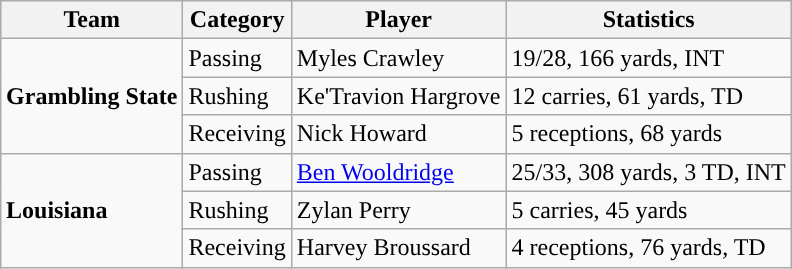<table class="wikitable" style="float: right;">
<tr>
<th>Team</th>
<th>Category</th>
<th>Player</th>
<th>Statistics</th>
</tr>
<tr>
<td rowspan=3><strong>Grambling State</strong></td>
<td>Passing</td>
<td>Myles Crawley</td>
<td>19/28, 166 yards, INT</td>
</tr>
<tr>
<td>Rushing</td>
<td>Ke'Travion Hargrove</td>
<td>12 carries, 61 yards, TD</td>
</tr>
<tr>
<td>Receiving</td>
<td>Nick Howard</td>
<td>5 receptions, 68 yards</td>
</tr>
<tr>
<td rowspan=3><strong>Louisiana</strong></td>
<td>Passing</td>
<td><a href='#'>Ben Wooldridge</a></td>
<td>25/33, 308 yards, 3 TD, INT</td>
</tr>
<tr>
<td>Rushing</td>
<td>Zylan Perry</td>
<td>5 carries, 45 yards</td>
</tr>
<tr>
<td>Receiving</td>
<td>Harvey Broussard</td>
<td>4 receptions, 76 yards, TD</td>
</tr>
</table>
